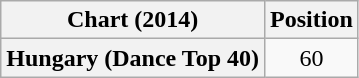<table class="wikitable plainrowheaders" style="text-align:center">
<tr>
<th scope="col">Chart (2014)</th>
<th scope="col">Position</th>
</tr>
<tr>
<th scope="row">Hungary (Dance Top 40)</th>
<td>60</td>
</tr>
</table>
